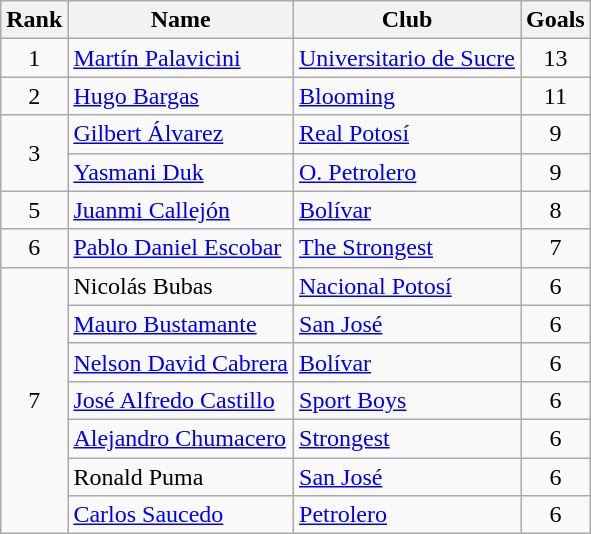<table class="wikitable" border="1">
<tr>
<th>Rank</th>
<th>Name</th>
<th>Club</th>
<th>Goals</th>
</tr>
<tr>
<td align=center>1</td>
<td> <a href='#'>Martín Palavicini</a></td>
<td><a href='#'>Universitario de Sucre</a></td>
<td align=center>13</td>
</tr>
<tr>
<td align=center>2</td>
<td> <a href='#'>Hugo Bargas</a></td>
<td><a href='#'>Blooming</a></td>
<td align=center>11</td>
</tr>
<tr>
<td rowspan=2 align=center>3</td>
<td> <a href='#'>Gilbert Álvarez</a></td>
<td><a href='#'>Real Potosí</a></td>
<td align=center>9</td>
</tr>
<tr>
<td> <a href='#'>Yasmani Duk</a></td>
<td><a href='#'>O. Petrolero</a></td>
<td align=center>9</td>
</tr>
<tr>
<td align=center>5</td>
<td> <a href='#'>Juanmi Callejón</a></td>
<td><a href='#'>Bolívar</a></td>
<td align=center>8</td>
</tr>
<tr>
<td align=center>6</td>
<td> <a href='#'>Pablo Daniel Escobar</a></td>
<td><a href='#'>The Strongest</a></td>
<td align=center>7</td>
</tr>
<tr>
<td rowspan=7 align=center>7</td>
<td> Nicolás Bubas</td>
<td><a href='#'>Nacional Potosí</a></td>
<td align=center>6</td>
</tr>
<tr>
<td> <a href='#'>Mauro Bustamante</a></td>
<td><a href='#'>San José</a></td>
<td align=center>6</td>
</tr>
<tr>
<td> <a href='#'>Nelson David Cabrera</a></td>
<td><a href='#'>Bolívar</a></td>
<td align=center>6</td>
</tr>
<tr>
<td> <a href='#'>José Alfredo Castillo</a></td>
<td><a href='#'>Sport Boys</a></td>
<td align=center>6</td>
</tr>
<tr>
<td> <a href='#'>Alejandro Chumacero</a></td>
<td><a href='#'>Strongest</a></td>
<td align=center>6</td>
</tr>
<tr>
<td> Ronald Puma</td>
<td><a href='#'>San José</a></td>
<td align=center>6</td>
</tr>
<tr>
<td> <a href='#'>Carlos Saucedo</a></td>
<td><a href='#'>Petrolero</a></td>
<td align=center>6</td>
</tr>
</table>
